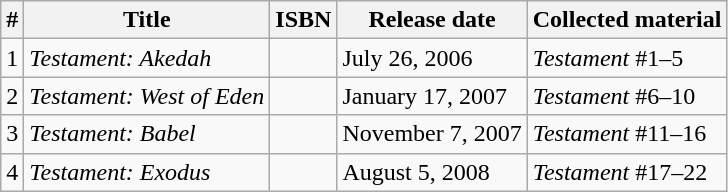<table class="wikitable">
<tr>
<th>#</th>
<th>Title</th>
<th>ISBN</th>
<th>Release date</th>
<th>Collected material</th>
</tr>
<tr>
<td>1</td>
<td><em>Testament: Akedah</em></td>
<td></td>
<td>July 26, 2006</td>
<td><em>Testament</em> #1–5</td>
</tr>
<tr>
<td>2</td>
<td><em>Testament: West of Eden</em></td>
<td></td>
<td>January 17, 2007</td>
<td><em>Testament</em> #6–10</td>
</tr>
<tr>
<td>3</td>
<td><em>Testament: Babel</em></td>
<td></td>
<td>November 7, 2007</td>
<td><em>Testament</em> #11–16</td>
</tr>
<tr>
<td>4</td>
<td><em>Testament: Exodus</em></td>
<td></td>
<td>August 5, 2008</td>
<td><em>Testament</em> #17–22</td>
</tr>
</table>
